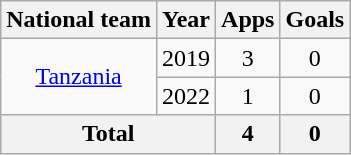<table class="wikitable" style="text-align: center;">
<tr>
<th>National team</th>
<th>Year</th>
<th>Apps</th>
<th>Goals</th>
</tr>
<tr>
<td rowspan=2><a href='#'>Tanzania</a></td>
<td>2019</td>
<td>3</td>
<td>0</td>
</tr>
<tr>
<td>2022</td>
<td>1</td>
<td>0</td>
</tr>
<tr>
<th colspan=2>Total</th>
<th>4</th>
<th>0</th>
</tr>
</table>
